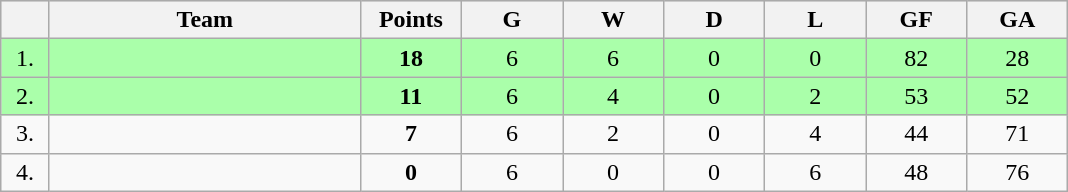<table class=wikitable style="text-align:center">
<tr bgcolor="#DCDCDC">
<th width="25"></th>
<th width="200">Team</th>
<th width="60">Points</th>
<th width="60">G</th>
<th width="60">W</th>
<th width="60">D</th>
<th width="60">L</th>
<th width="60">GF</th>
<th width="60">GA</th>
</tr>
<tr bgcolor=#AAFFAA>
<td>1.</td>
<td align=left></td>
<td><strong>18</strong></td>
<td>6</td>
<td>6</td>
<td>0</td>
<td>0</td>
<td>82</td>
<td>28</td>
</tr>
<tr bgcolor=#AAFFAA>
<td>2.</td>
<td align=left></td>
<td><strong>11</strong></td>
<td>6</td>
<td>4</td>
<td>0</td>
<td>2</td>
<td>53</td>
<td>52</td>
</tr>
<tr>
<td>3.</td>
<td align=left></td>
<td><strong>7</strong></td>
<td>6</td>
<td>2</td>
<td>0</td>
<td>4</td>
<td>44</td>
<td>71</td>
</tr>
<tr>
<td>4.</td>
<td align=left></td>
<td><strong>0</strong></td>
<td>6</td>
<td>0</td>
<td>0</td>
<td>6</td>
<td>48</td>
<td>76</td>
</tr>
</table>
